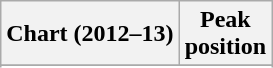<table class="wikitable sortable plainrowheaders" style="text-align:center">
<tr>
<th>Chart (2012–13)</th>
<th>Peak<br>position</th>
</tr>
<tr>
</tr>
<tr>
</tr>
</table>
